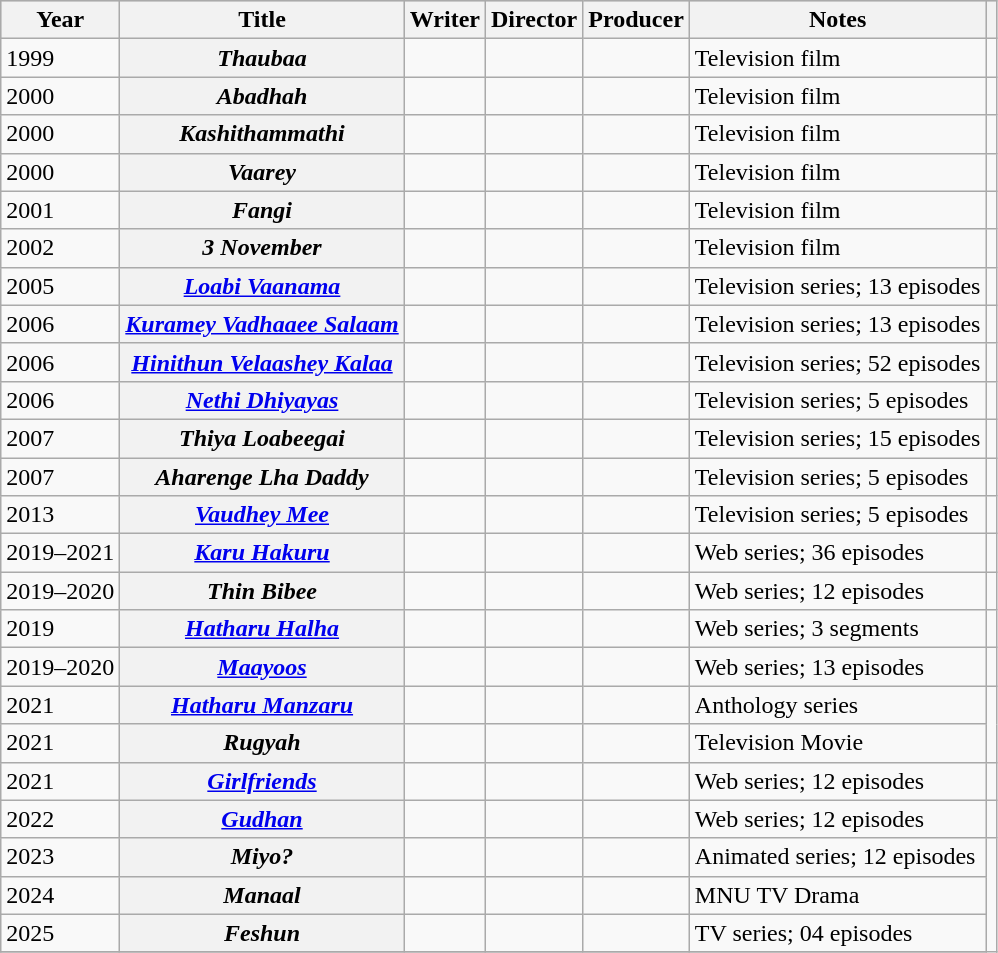<table class="wikitable sortable plainrowheaders">
<tr style="background:#ccc; text-align:center;">
<th scope="col">Year</th>
<th scope="col">Title</th>
<th scope="col">Writer</th>
<th scope="col">Director</th>
<th scope="col">Producer</th>
<th scope="col">Notes</th>
<th scope="col" class="unsortable"></th>
</tr>
<tr>
<td>1999</td>
<th scope="row"><em>Thaubaa</em></th>
<td></td>
<td></td>
<td></td>
<td>Television film</td>
<td style="text-align: center;"></td>
</tr>
<tr>
<td>2000</td>
<th scope="row"><em>Abadhah</em></th>
<td></td>
<td></td>
<td></td>
<td>Television film</td>
<td style="text-align: center;"></td>
</tr>
<tr>
<td>2000</td>
<th scope="row"><em>Kashithammathi</em></th>
<td></td>
<td></td>
<td></td>
<td>Television film</td>
<td style="text-align: center;"></td>
</tr>
<tr>
<td>2000</td>
<th scope="row"><em>Vaarey</em></th>
<td></td>
<td></td>
<td></td>
<td>Television film</td>
<td style="text-align: center;"></td>
</tr>
<tr>
<td>2001</td>
<th scope="row"><em>Fangi</em></th>
<td></td>
<td></td>
<td></td>
<td>Television film</td>
<td style="text-align: center;"></td>
</tr>
<tr>
<td>2002</td>
<th scope="row"><em>3 November</em></th>
<td></td>
<td></td>
<td></td>
<td>Television film</td>
<td style="text-align: center;"></td>
</tr>
<tr>
<td>2005</td>
<th scope="row"><em><a href='#'>Loabi Vaanama</a></em></th>
<td></td>
<td></td>
<td></td>
<td>Television series; 13 episodes</td>
<td style="text-align: center;"></td>
</tr>
<tr>
<td>2006</td>
<th scope="row"><em><a href='#'>Kuramey Vadhaaee Salaam</a></em></th>
<td></td>
<td></td>
<td></td>
<td>Television series; 13 episodes</td>
<td style="text-align: center;"></td>
</tr>
<tr>
<td>2006</td>
<th scope="row"><em><a href='#'>Hinithun Velaashey Kalaa</a></em></th>
<td></td>
<td></td>
<td></td>
<td>Television series; 52 episodes</td>
<td style="text-align: center;"></td>
</tr>
<tr>
<td>2006</td>
<th scope="row"><em><a href='#'>Nethi Dhiyayas</a></em></th>
<td></td>
<td></td>
<td></td>
<td>Television series; 5 episodes</td>
<td style="text-align: center;"></td>
</tr>
<tr>
<td>2007</td>
<th scope="row"><em>Thiya Loabeegai</em></th>
<td></td>
<td></td>
<td></td>
<td>Television series; 15 episodes</td>
<td style="text-align: center;"></td>
</tr>
<tr>
<td>2007</td>
<th scope="row"><em>Aharenge Lha Daddy</em></th>
<td></td>
<td></td>
<td></td>
<td>Television series; 5 episodes</td>
<td style="text-align: center;"></td>
</tr>
<tr>
<td>2013</td>
<th scope="row"><em><a href='#'>Vaudhey Mee</a></em></th>
<td></td>
<td></td>
<td></td>
<td>Television series; 5 episodes</td>
<td style="text-align: center;"></td>
</tr>
<tr>
<td>2019–2021</td>
<th scope="row"><em><a href='#'>Karu Hakuru</a></em></th>
<td></td>
<td></td>
<td></td>
<td>Web series; 36 episodes</td>
<td style="text-align: center;"></td>
</tr>
<tr>
<td>2019–2020</td>
<th scope="row"><em>Thin Bibee</em></th>
<td></td>
<td></td>
<td></td>
<td>Web series; 12 episodes</td>
<td style="text-align: center;"></td>
</tr>
<tr>
<td>2019</td>
<th scope="row"><em><a href='#'>Hatharu Halha</a></em></th>
<td></td>
<td></td>
<td></td>
<td>Web series; 3 segments</td>
<td style="text-align: center;"></td>
</tr>
<tr>
<td>2019–2020</td>
<th scope="row"><em><a href='#'>Maayoos</a></em></th>
<td></td>
<td></td>
<td></td>
<td>Web series; 13 episodes</td>
<td style="text-align: center;"></td>
</tr>
<tr>
<td>2021</td>
<th scope="row"><em><a href='#'>Hatharu Manzaru</a></em></th>
<td></td>
<td></td>
<td></td>
<td>Anthology series</td>
</tr>
<tr>
<td>2021</td>
<th scope="row"><em>Rugyah</em></th>
<td></td>
<td></td>
<td></td>
<td>Television Movie</td>
</tr>
<tr>
<td>2021</td>
<th scope="row"><em><a href='#'>Girlfriends</a></em></th>
<td></td>
<td></td>
<td></td>
<td>Web series; 12 episodes</td>
<td style="text-align: center;"></td>
</tr>
<tr>
<td>2022</td>
<th scope="row"><em><a href='#'>Gudhan</a></em></th>
<td></td>
<td></td>
<td></td>
<td>Web series; 12 episodes</td>
<td style="text-align: center;"></td>
</tr>
<tr>
<td>2023</td>
<th scope="row"><em>Miyo?</em></th>
<td></td>
<td></td>
<td></td>
<td>Animated series; 12 episodes</td>
</tr>
<tr>
<td>2024</td>
<th scope="row"><em>Manaal</em></th>
<td></td>
<td></td>
<td></td>
<td>MNU TV Drama</td>
</tr>
<tr>
<td>2025</td>
<th scope="row"><em>Feshun</em></th>
<td></td>
<td></td>
<td></td>
<td>TV series; 04 episodes</td>
</tr>
<tr>
</tr>
</table>
